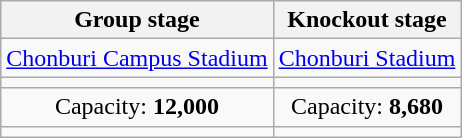<table class="wikitable" style="text-align:center">
<tr>
<th>Group stage</th>
<th>Knockout stage</th>
</tr>
<tr>
<td><a href='#'>Chonburi Campus Stadium</a></td>
<td><a href='#'>Chonburi Stadium</a></td>
</tr>
<tr>
<td></td>
<td></td>
</tr>
<tr>
<td>Capacity: <strong>12,000</strong></td>
<td>Capacity: <strong>8,680</strong></td>
</tr>
<tr>
<td></td>
<td></td>
</tr>
</table>
